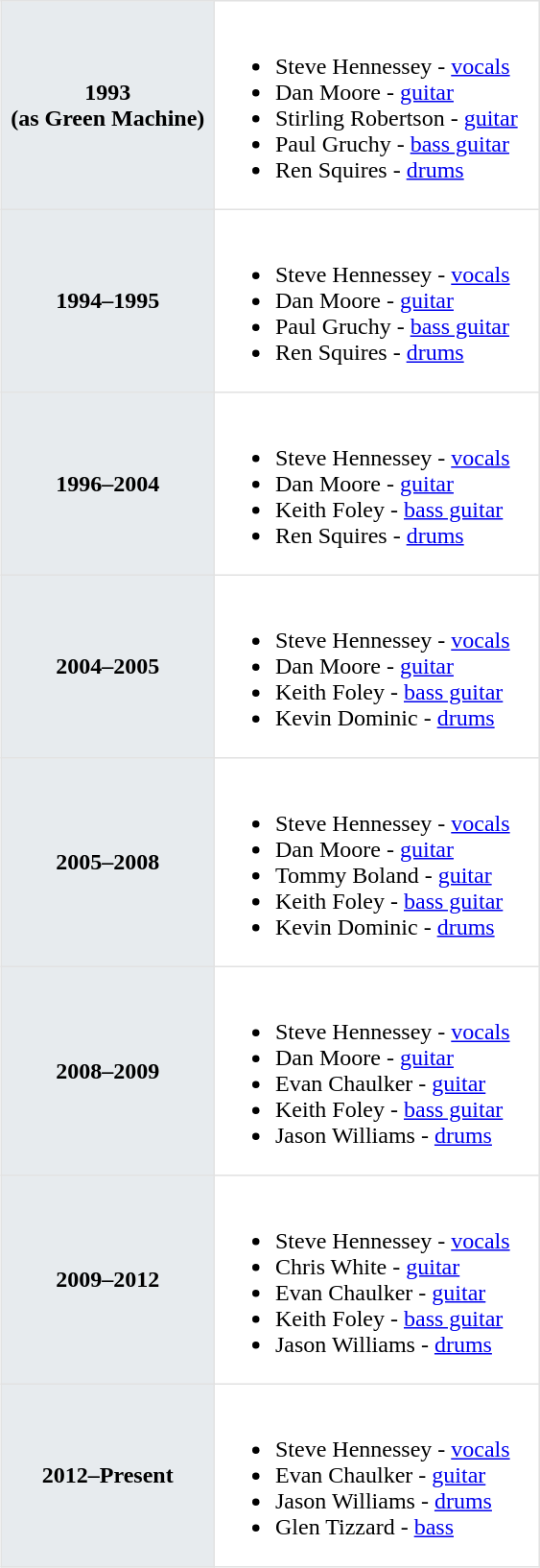<table class="toccolours"  border=1 cellpadding=2 cellspacing=0 style="float: right; width: 375px; margin: 0 0 1em 1em; border-collapse: collapse; border: 1px solid #E2E2E2;">
<tr>
<th bgcolor="#E7EBEE">1993<br>(as Green Machine)</th>
<td><br><ul><li>Steve Hennessey - <a href='#'>vocals</a></li><li>Dan Moore - <a href='#'>guitar</a></li><li>Stirling Robertson - <a href='#'>guitar</a></li><li>Paul Gruchy - <a href='#'>bass guitar</a></li><li>Ren Squires - <a href='#'>drums</a></li></ul></td>
</tr>
<tr>
<th bgcolor="#E7EBEE">1994–1995</th>
<td><br><ul><li>Steve Hennessey - <a href='#'>vocals</a></li><li>Dan Moore - <a href='#'>guitar</a></li><li>Paul Gruchy - <a href='#'>bass guitar</a></li><li>Ren Squires - <a href='#'>drums</a></li></ul></td>
</tr>
<tr>
<th bgcolor="#E7EBEE">1996–2004</th>
<td><br><ul><li>Steve Hennessey - <a href='#'>vocals</a></li><li>Dan Moore - <a href='#'>guitar</a></li><li>Keith Foley - <a href='#'>bass guitar</a></li><li>Ren Squires - <a href='#'>drums</a></li></ul></td>
</tr>
<tr>
<th bgcolor="#E7EBEE">2004–2005</th>
<td><br><ul><li>Steve Hennessey - <a href='#'>vocals</a></li><li>Dan Moore - <a href='#'>guitar</a></li><li>Keith Foley - <a href='#'>bass guitar</a></li><li>Kevin Dominic - <a href='#'>drums</a></li></ul></td>
</tr>
<tr>
<th bgcolor="#E7EBEE">2005–2008</th>
<td><br><ul><li>Steve Hennessey - <a href='#'>vocals</a></li><li>Dan Moore - <a href='#'>guitar</a></li><li>Tommy Boland - <a href='#'>guitar</a></li><li>Keith Foley - <a href='#'>bass guitar</a></li><li>Kevin Dominic - <a href='#'>drums</a></li></ul></td>
</tr>
<tr>
<th bgcolor="#E7EBEE">2008–2009</th>
<td><br><ul><li>Steve Hennessey - <a href='#'>vocals</a></li><li>Dan Moore - <a href='#'>guitar</a></li><li>Evan Chaulker - <a href='#'>guitar</a></li><li>Keith Foley - <a href='#'>bass guitar</a></li><li>Jason Williams - <a href='#'>drums</a></li></ul></td>
</tr>
<tr>
<th bgcolor="#E7EBEE">2009–2012</th>
<td><br><ul><li>Steve Hennessey - <a href='#'>vocals</a></li><li>Chris White - <a href='#'>guitar</a></li><li>Evan Chaulker - <a href='#'>guitar</a></li><li>Keith Foley - <a href='#'>bass guitar</a></li><li>Jason Williams - <a href='#'>drums</a></li></ul></td>
</tr>
<tr>
<th bgcolor="#E7EBEE">2012–Present</th>
<td><br><ul><li>Steve Hennessey - <a href='#'>vocals</a></li><li>Evan Chaulker - <a href='#'>guitar</a></li><li>Jason Williams - <a href='#'>drums</a></li><li>Glen Tizzard - <a href='#'>bass</a></li></ul></td>
</tr>
</table>
